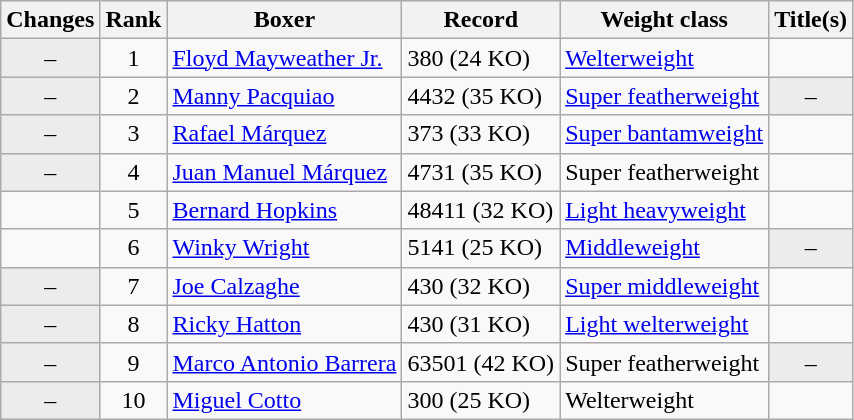<table class="wikitable ">
<tr>
<th>Changes</th>
<th>Rank</th>
<th>Boxer</th>
<th>Record</th>
<th>Weight class</th>
<th>Title(s)</th>
</tr>
<tr>
<td align=center bgcolor=#ECECEC>–</td>
<td align=center>1</td>
<td><a href='#'>Floyd Mayweather Jr.</a></td>
<td>380 (24 KO)</td>
<td><a href='#'>Welterweight</a></td>
<td></td>
</tr>
<tr>
<td align=center bgcolor=#ECECEC>–</td>
<td align=center>2</td>
<td><a href='#'>Manny Pacquiao</a></td>
<td>4432 (35 KO)</td>
<td><a href='#'>Super featherweight</a></td>
<td align=center bgcolor=#ECECEC data-sort-value="Z">–</td>
</tr>
<tr>
<td align=center bgcolor=#ECECEC>–</td>
<td align=center>3</td>
<td><a href='#'>Rafael Márquez</a></td>
<td>373 (33 KO)</td>
<td><a href='#'>Super bantamweight</a></td>
<td></td>
</tr>
<tr>
<td align=center bgcolor=#ECECEC>–</td>
<td align=center>4</td>
<td><a href='#'>Juan Manuel Márquez</a></td>
<td>4731 (35 KO)</td>
<td>Super featherweight</td>
<td></td>
</tr>
<tr>
<td align=center></td>
<td align=center>5</td>
<td><a href='#'>Bernard Hopkins</a></td>
<td>48411 (32 KO)</td>
<td><a href='#'>Light heavyweight</a></td>
<td></td>
</tr>
<tr>
<td align=center></td>
<td align=center>6</td>
<td><a href='#'>Winky Wright</a></td>
<td>5141 (25 KO)</td>
<td><a href='#'>Middleweight</a></td>
<td align=center bgcolor=#ECECEC data-sort-value="Z">–</td>
</tr>
<tr>
<td align=center bgcolor=#ECECEC>–</td>
<td align=center>7</td>
<td><a href='#'>Joe Calzaghe</a></td>
<td>430 (32 KO)</td>
<td><a href='#'>Super middleweight</a></td>
<td></td>
</tr>
<tr>
<td align=center bgcolor=#ECECEC>–</td>
<td align=center>8</td>
<td><a href='#'>Ricky Hatton</a></td>
<td>430 (31 KO)</td>
<td><a href='#'>Light welterweight</a></td>
<td></td>
</tr>
<tr>
<td align=center bgcolor=#ECECEC>–</td>
<td align=center>9</td>
<td><a href='#'>Marco Antonio Barrera</a></td>
<td>63501 (42 KO)</td>
<td>Super featherweight</td>
<td align=center bgcolor=#ECECEC data-sort-value="Z">–</td>
</tr>
<tr>
<td align=center bgcolor=#ECECEC>–</td>
<td align=center>10</td>
<td><a href='#'>Miguel Cotto</a></td>
<td>300 (25 KO)</td>
<td>Welterweight</td>
<td></td>
</tr>
</table>
